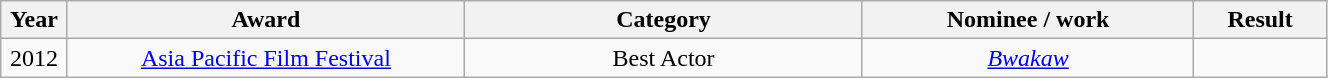<table class="wikitable" style="width:70%; text-align:center;">
<tr>
<th scope="col" style="width:5%;">Year</th>
<th scope="col" style="width:30%;">Award</th>
<th scope="col" style="width:30%;">Category</th>
<th scope="col" style="width:25%;">Nominee / work</th>
<th scope="col" style="width:10%;">Result</th>
</tr>
<tr>
<td>2012</td>
<td><a href='#'>Asia Pacific Film Festival</a></td>
<td>Best Actor</td>
<td><em><a href='#'>Bwakaw</a></em></td>
<td></td>
</tr>
</table>
